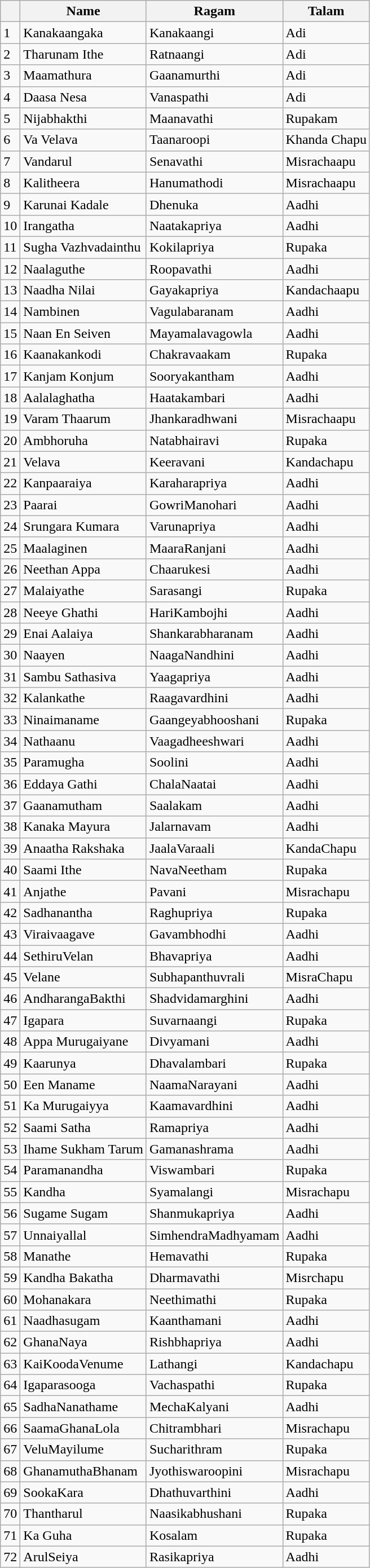<table class="wikitable">
<tr>
<th></th>
<th>Name</th>
<th>Ragam</th>
<th>Talam</th>
</tr>
<tr>
<td>1</td>
<td>Kanakaangaka</td>
<td>Kanakaangi</td>
<td>Adi</td>
</tr>
<tr>
<td>2</td>
<td>Tharunam Ithe</td>
<td>Ratnaangi</td>
<td>Adi</td>
</tr>
<tr>
<td>3</td>
<td>Maamathura</td>
<td>Gaanamurthi</td>
<td>Adi</td>
</tr>
<tr>
<td>4</td>
<td>Daasa Nesa</td>
<td>Vanaspathi</td>
<td>Adi</td>
</tr>
<tr>
<td>5</td>
<td>Nijabhakthi</td>
<td>Maanavathi</td>
<td>Rupakam</td>
</tr>
<tr>
<td>6</td>
<td>Va Velava</td>
<td>Taanaroopi</td>
<td>Khanda Chapu</td>
</tr>
<tr>
<td>7</td>
<td>Vandarul</td>
<td>Senavathi</td>
<td>Misrachaapu</td>
</tr>
<tr>
<td>8</td>
<td>Kalitheera</td>
<td>Hanumathodi</td>
<td>Misrachaapu</td>
</tr>
<tr>
<td>9</td>
<td>Karunai Kadale</td>
<td>Dhenuka</td>
<td>Aadhi</td>
</tr>
<tr>
<td>10</td>
<td>Irangatha</td>
<td>Naatakapriya</td>
<td>Aadhi</td>
</tr>
<tr>
<td>11</td>
<td>Sugha Vazhvadainthu</td>
<td>Kokilapriya</td>
<td>Rupaka</td>
</tr>
<tr>
<td>12</td>
<td>Naalaguthe</td>
<td>Roopavathi</td>
<td>Aadhi</td>
</tr>
<tr>
<td>13</td>
<td>Naadha Nilai</td>
<td>Gayakapriya</td>
<td>Kandachaapu</td>
</tr>
<tr>
<td>14</td>
<td>Nambinen</td>
<td>Vagulabaranam</td>
<td>Aadhi</td>
</tr>
<tr>
<td>15</td>
<td>Naan En Seiven</td>
<td>Mayamalavagowla</td>
<td>Aadhi</td>
</tr>
<tr>
<td>16</td>
<td>Kaanakankodi</td>
<td>Chakravaakam</td>
<td>Rupaka</td>
</tr>
<tr>
<td>17</td>
<td>Kanjam Konjum</td>
<td>Sooryakantham</td>
<td>Aadhi</td>
</tr>
<tr>
<td>18</td>
<td>Aalalaghatha</td>
<td>Haatakambari</td>
<td>Aadhi</td>
</tr>
<tr>
<td>19</td>
<td>Varam Thaarum</td>
<td>Jhankaradhwani</td>
<td>Misrachaapu</td>
</tr>
<tr>
<td>20</td>
<td>Ambhoruha</td>
<td>Natabhairavi</td>
<td>Rupaka</td>
</tr>
<tr>
<td>21</td>
<td>Velava</td>
<td>Keeravani</td>
<td>Kandachapu</td>
</tr>
<tr>
<td>22</td>
<td>Kanpaaraiya</td>
<td>Karaharapriya</td>
<td>Aadhi</td>
</tr>
<tr>
<td>23</td>
<td>Paarai</td>
<td>GowriManohari</td>
<td>Aadhi</td>
</tr>
<tr>
<td>24</td>
<td>Srungara Kumara</td>
<td>Varunapriya</td>
<td>Aadhi</td>
</tr>
<tr>
<td>25</td>
<td>Maalaginen</td>
<td>MaaraRanjani</td>
<td>Aadhi</td>
</tr>
<tr>
<td>26</td>
<td>Neethan Appa</td>
<td>Chaarukesi</td>
<td>Aadhi</td>
</tr>
<tr>
<td>27</td>
<td>Malaiyathe</td>
<td>Sarasangi</td>
<td>Rupaka</td>
</tr>
<tr>
<td>28</td>
<td>Neeye Ghathi</td>
<td>HariKambojhi</td>
<td>Aadhi</td>
</tr>
<tr>
<td>29</td>
<td>Enai Aalaiya</td>
<td>Shankarabharanam</td>
<td>Aadhi</td>
</tr>
<tr>
<td>30</td>
<td>Naayen</td>
<td>NaagaNandhini</td>
<td>Aadhi</td>
</tr>
<tr>
<td>31</td>
<td>Sambu Sathasiva</td>
<td>Yaagapriya</td>
<td>Aadhi</td>
</tr>
<tr>
<td>32</td>
<td>Kalankathe</td>
<td>Raagavardhini</td>
<td>Aadhi</td>
</tr>
<tr>
<td>33</td>
<td>Ninaimaname</td>
<td>Gaangeyabhooshani</td>
<td>Rupaka</td>
</tr>
<tr>
<td>34</td>
<td>Nathaanu</td>
<td>Vaagadheeshwari</td>
<td>Aadhi</td>
</tr>
<tr>
<td>35</td>
<td>Paramugha</td>
<td>Soolini</td>
<td>Aadhi</td>
</tr>
<tr>
<td>36</td>
<td>Eddaya Gathi</td>
<td>ChalaNaatai</td>
<td>Aadhi</td>
</tr>
<tr>
<td>37</td>
<td>Gaanamutham</td>
<td>Saalakam</td>
<td>Aadhi</td>
</tr>
<tr>
<td>38</td>
<td>Kanaka Mayura</td>
<td>Jalarnavam</td>
<td>Aadhi</td>
</tr>
<tr>
<td>39</td>
<td>Anaatha Rakshaka</td>
<td>JaalaVaraali</td>
<td>KandaChapu</td>
</tr>
<tr>
<td>40</td>
<td>Saami Ithe</td>
<td>NavaNeetham</td>
<td>Rupaka</td>
</tr>
<tr>
<td>41</td>
<td>Anjathe</td>
<td>Pavani</td>
<td>Misrachapu</td>
</tr>
<tr>
<td>42</td>
<td>Sadhanantha</td>
<td>Raghupriya</td>
<td>Rupaka</td>
</tr>
<tr>
<td>43</td>
<td>Viraivaagave</td>
<td>Gavambhodhi</td>
<td>Aadhi</td>
</tr>
<tr>
<td>44</td>
<td>SethiruVelan</td>
<td>Bhavapriya</td>
<td>Aadhi</td>
</tr>
<tr>
<td>45</td>
<td>Velane</td>
<td>Subhapanthuvrali</td>
<td>MisraChapu</td>
</tr>
<tr>
<td>46</td>
<td>AndharangaBakthi</td>
<td>Shadvidamarghini</td>
<td>Aadhi</td>
</tr>
<tr>
<td>47</td>
<td>Igapara</td>
<td>Suvarnaangi</td>
<td>Rupaka</td>
</tr>
<tr>
<td>48</td>
<td>Appa Murugaiyane</td>
<td>Divyamani</td>
<td>Aadhi</td>
</tr>
<tr>
<td>49</td>
<td>Kaarunya</td>
<td>Dhavalambari</td>
<td>Rupaka</td>
</tr>
<tr>
<td>50</td>
<td>Een Maname</td>
<td>NaamaNarayani</td>
<td>Aadhi</td>
</tr>
<tr>
<td>51</td>
<td>Ka Murugaiyya</td>
<td>Kaamavardhini</td>
<td>Aadhi</td>
</tr>
<tr>
<td>52</td>
<td>Saami Satha</td>
<td>Ramapriya</td>
<td>Aadhi</td>
</tr>
<tr>
<td>53</td>
<td>Ihame Sukham Tarum</td>
<td>Gamanashrama</td>
<td>Aadhi</td>
</tr>
<tr>
<td>54</td>
<td>Paramanandha</td>
<td>Viswambari</td>
<td>Rupaka</td>
</tr>
<tr>
<td>55</td>
<td>Kandha</td>
<td>Syamalangi</td>
<td>Misrachapu</td>
</tr>
<tr>
<td>56</td>
<td>Sugame Sugam</td>
<td>Shanmukapriya</td>
<td>Aadhi</td>
</tr>
<tr>
<td>57</td>
<td>Unnaiyallal</td>
<td>SimhendraMadhyamam</td>
<td>Aadhi</td>
</tr>
<tr>
<td>58</td>
<td>Manathe</td>
<td>Hemavathi</td>
<td>Rupaka</td>
</tr>
<tr>
<td>59</td>
<td>Kandha Bakatha</td>
<td>Dharmavathi</td>
<td>Misrchapu</td>
</tr>
<tr>
<td>60</td>
<td>Mohanakara</td>
<td>Neethimathi</td>
<td>Rupaka</td>
</tr>
<tr>
<td>61</td>
<td>Naadhasugam</td>
<td>Kaanthamani</td>
<td>Aadhi</td>
</tr>
<tr>
<td>62</td>
<td>GhanaNaya</td>
<td>Rishbhapriya</td>
<td>Aadhi</td>
</tr>
<tr>
<td>63</td>
<td>KaiKoodaVenume</td>
<td>Lathangi</td>
<td>Kandachapu</td>
</tr>
<tr>
<td>64</td>
<td>Igaparasooga</td>
<td>Vachaspathi</td>
<td>Rupaka</td>
</tr>
<tr>
<td>65</td>
<td>SadhaNanathame</td>
<td>MechaKalyani</td>
<td>Aadhi</td>
</tr>
<tr>
<td>66</td>
<td>SaamaGhanaLola</td>
<td>Chitrambhari</td>
<td>Misrachapu</td>
</tr>
<tr>
<td>67</td>
<td>VeluMayilume</td>
<td>Sucharithram</td>
<td>Rupaka</td>
</tr>
<tr>
<td>68</td>
<td>GhanamuthaBhanam</td>
<td>Jyothiswaroopini</td>
<td>Misrachapu</td>
</tr>
<tr>
<td>69</td>
<td>SookaKara</td>
<td>Dhathuvarthini</td>
<td>Aadhi</td>
</tr>
<tr>
<td>70</td>
<td>Thantharul</td>
<td>Naasikabhushani</td>
<td>Rupaka</td>
</tr>
<tr>
<td>71</td>
<td>Ka Guha</td>
<td>Kosalam</td>
<td>Rupaka</td>
</tr>
<tr>
<td>72</td>
<td>ArulSeiya</td>
<td>Rasikapriya</td>
<td>Aadhi</td>
</tr>
</table>
